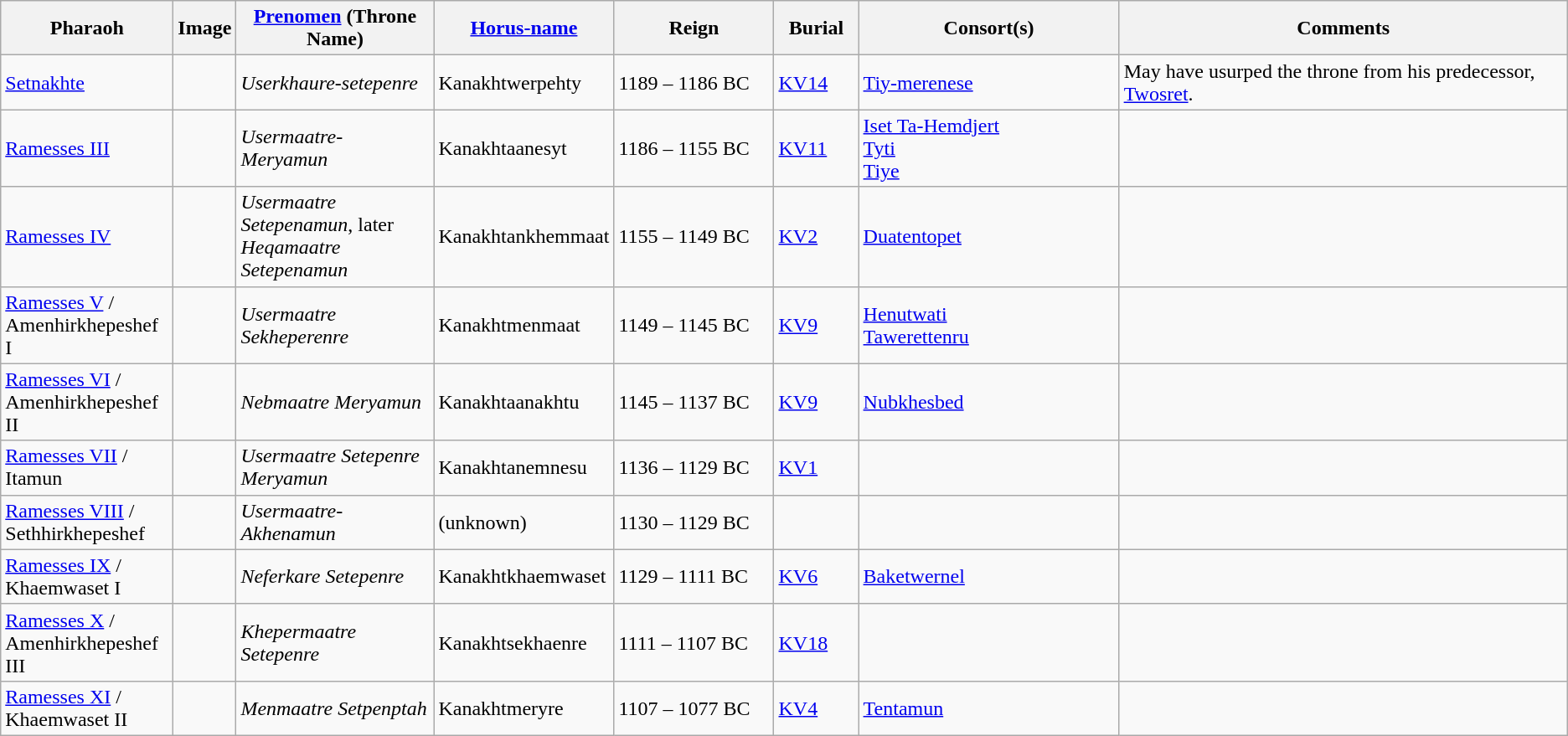<table class="wikitable">
<tr>
<th style="width:130px">Pharaoh</th>
<th>Image</th>
<th style="width:150px"><a href='#'>Prenomen</a> (Throne Name)</th>
<th style="width:120px"><a href='#'>Horus-name</a></th>
<th style="width:120px">Reign</th>
<th style="width:60px">Burial</th>
<th style="width:200px">Consort(s)</th>
<th>Comments</th>
</tr>
<tr>
<td><a href='#'>Setnakhte</a></td>
<td></td>
<td><em>Userkhaure-setepenre</em></td>
<td>Kanakhtwerpehty</td>
<td>1189 – 1186 BC</td>
<td><a href='#'>KV14</a></td>
<td><a href='#'>Tiy-merenese</a></td>
<td>May have usurped the throne from his predecessor, <a href='#'>Twosret</a>.</td>
</tr>
<tr>
<td><a href='#'>Ramesses III</a></td>
<td></td>
<td><em>Usermaatre-Meryamun</em></td>
<td>Kanakhtaanesyt</td>
<td>1186 – 1155 BC</td>
<td><a href='#'>KV11</a></td>
<td><a href='#'>Iset Ta-Hemdjert</a> <br> <a href='#'>Tyti</a> <br> <a href='#'>Tiye</a></td>
<td></td>
</tr>
<tr>
<td><a href='#'>Ramesses IV</a></td>
<td></td>
<td><em>Usermaatre Setepenamun</em>, later <em>Heqamaatre Setepenamun</em></td>
<td>Kanakhtankhemmaat</td>
<td>1155 – 1149 BC</td>
<td><a href='#'>KV2</a></td>
<td><a href='#'>Duatentopet</a></td>
<td></td>
</tr>
<tr>
<td><a href='#'>Ramesses V</a> / Amenhirkhepeshef I</td>
<td></td>
<td><em>Usermaatre Sekheperenre</em></td>
<td>Kanakhtmenmaat</td>
<td>1149 – 1145 BC</td>
<td><a href='#'>KV9</a></td>
<td><a href='#'>Henutwati</a> <br> <a href='#'>Tawerettenru</a></td>
<td></td>
</tr>
<tr>
<td><a href='#'>Ramesses VI</a> / Amenhirkhepeshef II</td>
<td></td>
<td><em>Nebmaatre Meryamun</em></td>
<td>Kanakhtaanakhtu</td>
<td>1145 – 1137 BC</td>
<td><a href='#'>KV9</a></td>
<td><a href='#'>Nubkhesbed</a></td>
<td></td>
</tr>
<tr>
<td><a href='#'>Ramesses VII</a> / Itamun</td>
<td></td>
<td><em>Usermaatre Setepenre Meryamun</em></td>
<td>Kanakhtanemnesu</td>
<td>1136 – 1129 BC</td>
<td><a href='#'>KV1</a></td>
<td></td>
<td></td>
</tr>
<tr>
<td><a href='#'>Ramesses VIII</a> / Sethhirkhepeshef</td>
<td></td>
<td><em>Usermaatre-Akhenamun</em></td>
<td>(unknown)</td>
<td>1130 – 1129 BC</td>
<td></td>
<td></td>
<td></td>
</tr>
<tr>
<td><a href='#'>Ramesses IX</a> / Khaemwaset I</td>
<td></td>
<td><em>Neferkare Setepenre</em></td>
<td>Kanakhtkhaemwaset</td>
<td>1129 – 1111 BC</td>
<td><a href='#'>KV6</a></td>
<td><a href='#'>Baketwernel</a></td>
<td></td>
</tr>
<tr>
<td><a href='#'>Ramesses X</a> / Amenhirkhepeshef III</td>
<td></td>
<td><em>Khepermaatre Setepenre</em></td>
<td>Kanakhtsekhaenre</td>
<td>1111 – 1107 BC</td>
<td><a href='#'>KV18</a></td>
<td></td>
<td></td>
</tr>
<tr>
<td><a href='#'>Ramesses XI</a> / Khaemwaset II</td>
<td></td>
<td><em>Menmaatre Setpenptah</em></td>
<td>Kanakhtmeryre</td>
<td>1107 – 1077 BC</td>
<td><a href='#'>KV4</a></td>
<td><a href='#'>Tentamun</a></td>
<td></td>
</tr>
</table>
